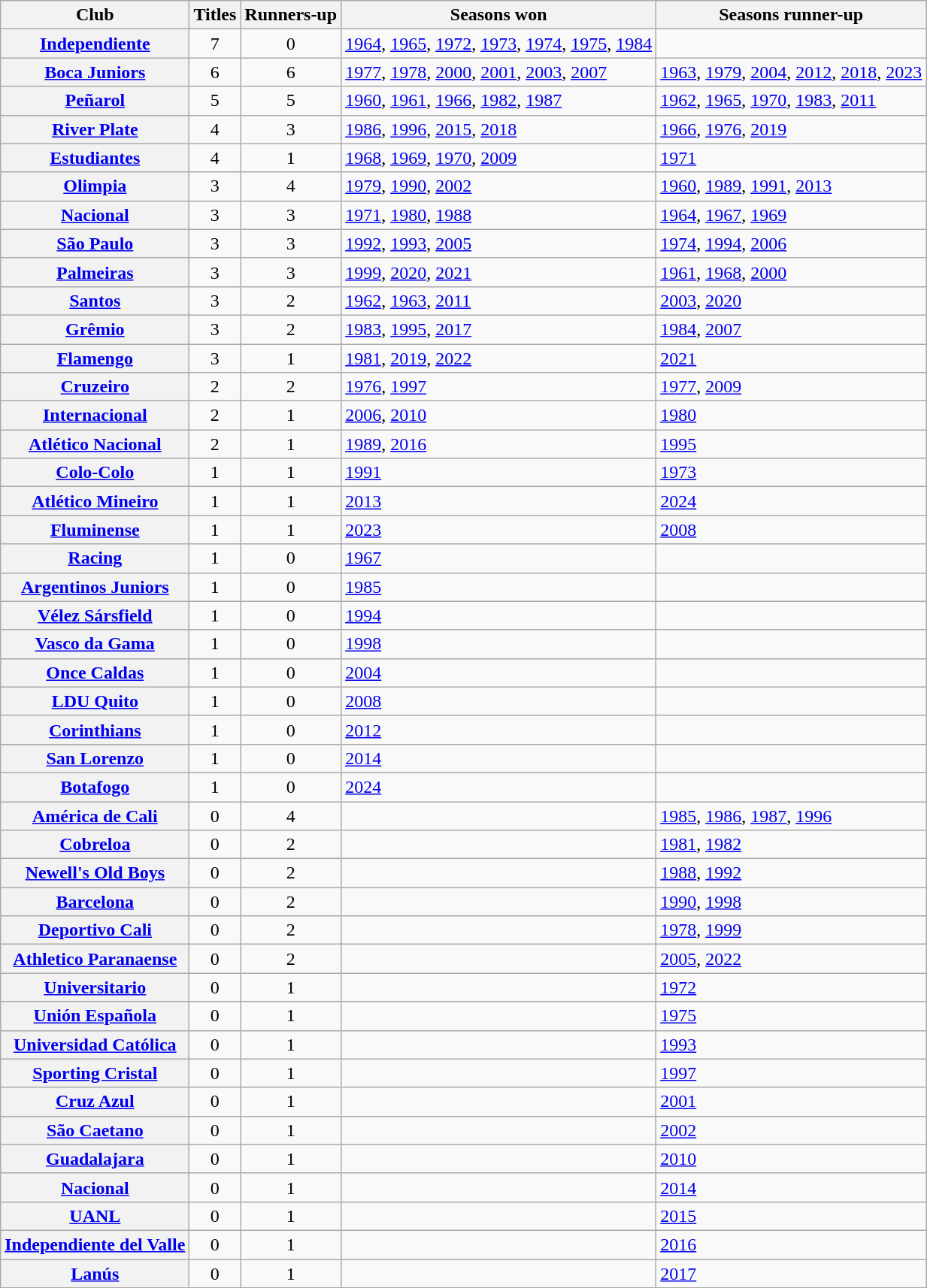<table class="wikitable sortable plainrowheaders">
<tr>
<th scope=col>Club</th>
<th scope=col>Titles</th>
<th scope=col>Runners-up</th>
<th scope=col>Seasons won</th>
<th scope=col>Seasons runner-up</th>
</tr>
<tr>
<th scope=row> <a href='#'>Independiente</a></th>
<td align=center>7</td>
<td align=center>0</td>
<td><a href='#'>1964</a>, <a href='#'>1965</a>, <a href='#'>1972</a>, <a href='#'>1973</a>, <a href='#'>1974</a>, <a href='#'>1975</a>, <a href='#'>1984</a></td>
<td></td>
</tr>
<tr>
<th scope=row> <a href='#'>Boca Juniors</a></th>
<td align=center>6</td>
<td align=center>6</td>
<td><a href='#'>1977</a>, <a href='#'>1978</a>, <a href='#'>2000</a>, <a href='#'>2001</a>, <a href='#'>2003</a>, <a href='#'>2007</a></td>
<td><a href='#'>1963</a>, <a href='#'>1979</a>, <a href='#'>2004</a>, <a href='#'>2012</a>, <a href='#'>2018</a>, <a href='#'>2023</a></td>
</tr>
<tr>
<th scope=row> <a href='#'>Peñarol</a></th>
<td align=center>5</td>
<td align=center>5</td>
<td><a href='#'>1960</a>, <a href='#'>1961</a>, <a href='#'>1966</a>, <a href='#'>1982</a>, <a href='#'>1987</a></td>
<td><a href='#'>1962</a>, <a href='#'>1965</a>, <a href='#'>1970</a>, <a href='#'>1983</a>, <a href='#'>2011</a></td>
</tr>
<tr>
<th scope=row> <a href='#'>River Plate</a></th>
<td align=center>4</td>
<td align=center>3</td>
<td><a href='#'>1986</a>, <a href='#'>1996</a>, <a href='#'>2015</a>, <a href='#'>2018</a></td>
<td><a href='#'>1966</a>, <a href='#'>1976</a>, <a href='#'>2019</a></td>
</tr>
<tr>
<th scope=row> <a href='#'>Estudiantes</a></th>
<td align=center>4</td>
<td align=center>1</td>
<td><a href='#'>1968</a>, <a href='#'>1969</a>, <a href='#'>1970</a>, <a href='#'>2009</a></td>
<td><a href='#'>1971</a></td>
</tr>
<tr>
<th scope=row> <a href='#'>Olimpia</a></th>
<td align=center>3</td>
<td align=center>4</td>
<td><a href='#'>1979</a>, <a href='#'>1990</a>, <a href='#'>2002</a></td>
<td><a href='#'>1960</a>, <a href='#'>1989</a>, <a href='#'>1991</a>, <a href='#'>2013</a></td>
</tr>
<tr>
<th scope="row"> <a href='#'>Nacional</a></th>
<td align="center">3</td>
<td align="center">3</td>
<td><a href='#'>1971</a>, <a href='#'>1980</a>, <a href='#'>1988</a></td>
<td><a href='#'>1964</a>, <a href='#'>1967</a>, <a href='#'>1969</a></td>
</tr>
<tr>
<th scope="row"> <a href='#'>São Paulo</a></th>
<td align="center">3</td>
<td align="center">3</td>
<td><a href='#'>1992</a>, <a href='#'>1993</a>, <a href='#'>2005</a></td>
<td><a href='#'>1974</a>, <a href='#'>1994</a>, <a href='#'>2006</a></td>
</tr>
<tr>
<th scope=row> <a href='#'>Palmeiras</a></th>
<td align=center>3</td>
<td align=center>3</td>
<td><a href='#'>1999</a>, <a href='#'>2020</a>, <a href='#'>2021</a></td>
<td><a href='#'>1961</a>, <a href='#'>1968</a>, <a href='#'>2000</a></td>
</tr>
<tr>
<th scope=row> <a href='#'>Santos</a></th>
<td align=center>3</td>
<td align=center>2</td>
<td><a href='#'>1962</a>, <a href='#'>1963</a>, <a href='#'>2011</a></td>
<td><a href='#'>2003</a>, <a href='#'>2020</a></td>
</tr>
<tr>
<th scope="row"> <a href='#'>Grêmio</a></th>
<td align="center">3</td>
<td align="center">2</td>
<td><a href='#'>1983</a>, <a href='#'>1995</a>, <a href='#'>2017</a></td>
<td><a href='#'>1984</a>, <a href='#'>2007</a></td>
</tr>
<tr>
<th scope=row> <a href='#'>Flamengo</a></th>
<td align=center>3</td>
<td align=center>1</td>
<td><a href='#'>1981</a>, <a href='#'>2019</a>, <a href='#'>2022</a></td>
<td><a href='#'>2021</a></td>
</tr>
<tr>
<th scope=row> <a href='#'>Cruzeiro</a></th>
<td align=center>2</td>
<td align=center>2</td>
<td><a href='#'>1976</a>, <a href='#'>1997</a></td>
<td><a href='#'>1977</a>, <a href='#'>2009</a></td>
</tr>
<tr>
<th scope="row"> <a href='#'>Internacional</a></th>
<td align="center">2</td>
<td align="center">1</td>
<td><a href='#'>2006</a>, <a href='#'>2010</a></td>
<td><a href='#'>1980</a></td>
</tr>
<tr>
<th scope="row"> <a href='#'>Atlético Nacional</a></th>
<td align="center">2</td>
<td align="center">1</td>
<td><a href='#'>1989</a>, <a href='#'>2016</a></td>
<td><a href='#'>1995</a></td>
</tr>
<tr>
<th scope=row> <a href='#'>Colo-Colo</a></th>
<td align=center>1</td>
<td align=center>1</td>
<td><a href='#'>1991</a></td>
<td><a href='#'>1973</a></td>
</tr>
<tr>
<th scope="row"> <a href='#'>Atlético Mineiro</a></th>
<td align="center">1</td>
<td align="center">1</td>
<td><a href='#'>2013</a></td>
<td><a href='#'>2024</a></td>
</tr>
<tr>
<th scope="row"> <a href='#'>Fluminense</a></th>
<td align="center">1</td>
<td align="center">1</td>
<td><a href='#'>2023</a></td>
<td><a href='#'>2008</a></td>
</tr>
<tr>
<th scope="row"> <a href='#'>Racing</a></th>
<td align="center">1</td>
<td align="center">0</td>
<td><a href='#'>1967</a></td>
<td></td>
</tr>
<tr>
<th scope="row"> <a href='#'>Argentinos Juniors</a></th>
<td align="center">1</td>
<td align="center">0</td>
<td><a href='#'>1985</a></td>
<td></td>
</tr>
<tr>
<th scope="row"> <a href='#'>Vélez Sársfield</a></th>
<td align="center">1</td>
<td align="center">0</td>
<td><a href='#'>1994</a></td>
<td></td>
</tr>
<tr>
<th scope="row"> <a href='#'>Vasco da Gama</a></th>
<td align="center">1</td>
<td align="center">0</td>
<td><a href='#'>1998</a></td>
<td></td>
</tr>
<tr>
<th scope="row"> <a href='#'>Once Caldas</a></th>
<td align="center">1</td>
<td align="center">0</td>
<td><a href='#'>2004</a></td>
<td></td>
</tr>
<tr>
<th scope="row"> <a href='#'>LDU Quito</a></th>
<td align="center">1</td>
<td align="center">0</td>
<td><a href='#'>2008</a></td>
<td></td>
</tr>
<tr>
<th scope="row"> <a href='#'>Corinthians</a></th>
<td align="center">1</td>
<td align="center">0</td>
<td><a href='#'>2012</a></td>
<td></td>
</tr>
<tr>
<th scope=row> <a href='#'>San Lorenzo</a></th>
<td align=center>1</td>
<td align=center>0</td>
<td><a href='#'>2014</a></td>
<td></td>
</tr>
<tr>
<th scope=row> <a href='#'>Botafogo</a></th>
<td align=center>1</td>
<td align=center>0</td>
<td><a href='#'>2024</a></td>
<td></td>
</tr>
<tr>
<th scope=row> <a href='#'>América de Cali</a></th>
<td align=center>0</td>
<td align=center>4</td>
<td></td>
<td><a href='#'>1985</a>, <a href='#'>1986</a>, <a href='#'>1987</a>, <a href='#'>1996</a></td>
</tr>
<tr>
<th scope="row"> <a href='#'>Cobreloa</a></th>
<td align="center">0</td>
<td align="center">2</td>
<td></td>
<td><a href='#'>1981</a>, <a href='#'>1982</a></td>
</tr>
<tr>
<th scope="row"> <a href='#'>Newell's Old Boys</a></th>
<td align="center">0</td>
<td align="center">2</td>
<td></td>
<td><a href='#'>1988</a>, <a href='#'>1992</a></td>
</tr>
<tr>
<th scope="row"> <a href='#'>Barcelona</a></th>
<td align="center">0</td>
<td align="center">2</td>
<td></td>
<td><a href='#'>1990</a>, <a href='#'>1998</a></td>
</tr>
<tr>
<th scope="row"> <a href='#'>Deportivo Cali</a></th>
<td align="center">0</td>
<td align="center">2</td>
<td></td>
<td><a href='#'>1978</a>, <a href='#'>1999</a></td>
</tr>
<tr>
<th scope=row> <a href='#'>Athletico Paranaense</a></th>
<td align=center>0</td>
<td align=center>2</td>
<td></td>
<td><a href='#'>2005</a>, <a href='#'>2022</a></td>
</tr>
<tr>
<th scope=row> <a href='#'>Universitario</a></th>
<td align=center>0</td>
<td align=center>1</td>
<td></td>
<td><a href='#'>1972</a></td>
</tr>
<tr>
<th scope="row"> <a href='#'>Unión Española</a></th>
<td align="center">0</td>
<td align="center">1</td>
<td></td>
<td><a href='#'>1975</a></td>
</tr>
<tr>
<th scope="row"> <a href='#'>Universidad Católica</a></th>
<td align="center">0</td>
<td align="center">1</td>
<td></td>
<td><a href='#'>1993</a></td>
</tr>
<tr>
<th scope="row"> <a href='#'>Sporting Cristal</a></th>
<td align="center">0</td>
<td align="center">1</td>
<td></td>
<td><a href='#'>1997</a></td>
</tr>
<tr>
<th scope="row"> <a href='#'>Cruz Azul</a></th>
<td align="center">0</td>
<td align="center">1</td>
<td></td>
<td><a href='#'>2001</a></td>
</tr>
<tr>
<th scope="row"> <a href='#'>São Caetano</a></th>
<td align="center">0</td>
<td align="center">1</td>
<td></td>
<td><a href='#'>2002</a></td>
</tr>
<tr>
<th scope="row"> <a href='#'>Guadalajara</a></th>
<td align="center">0</td>
<td align="center">1</td>
<td></td>
<td><a href='#'>2010</a></td>
</tr>
<tr>
<th scope="row"> <a href='#'>Nacional</a></th>
<td align="center">0</td>
<td align="center">1</td>
<td></td>
<td><a href='#'>2014</a></td>
</tr>
<tr>
<th scope="row"> <a href='#'>UANL</a></th>
<td align="center">0</td>
<td align="center">1</td>
<td></td>
<td><a href='#'>2015</a></td>
</tr>
<tr>
<th scope="row"> <a href='#'>Independiente del Valle</a></th>
<td align="center">0</td>
<td align="center">1</td>
<td></td>
<td><a href='#'>2016</a></td>
</tr>
<tr>
<th scope="row"> <a href='#'>Lanús</a></th>
<td align="center">0</td>
<td align="center">1</td>
<td></td>
<td><a href='#'>2017</a></td>
</tr>
</table>
